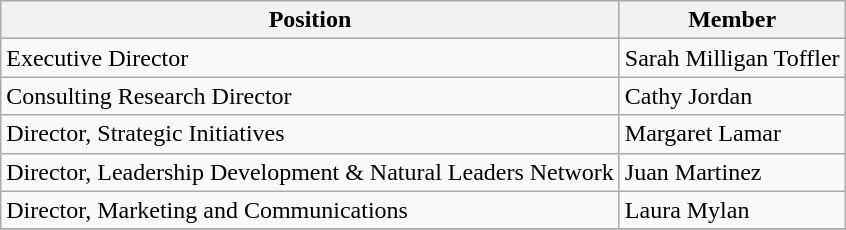<table class="wikitable">
<tr>
<th>Position</th>
<th>Member</th>
</tr>
<tr>
<td>Executive Director</td>
<td>Sarah Milligan Toffler</td>
</tr>
<tr>
<td>Consulting Research Director</td>
<td>Cathy Jordan</td>
</tr>
<tr>
<td>Director, Strategic Initiatives</td>
<td>Margaret Lamar</td>
</tr>
<tr>
<td>Director, Leadership Development & Natural Leaders Network</td>
<td>Juan Martinez</td>
</tr>
<tr>
<td>Director, Marketing and Communications</td>
<td>Laura Mylan</td>
</tr>
<tr>
</tr>
</table>
